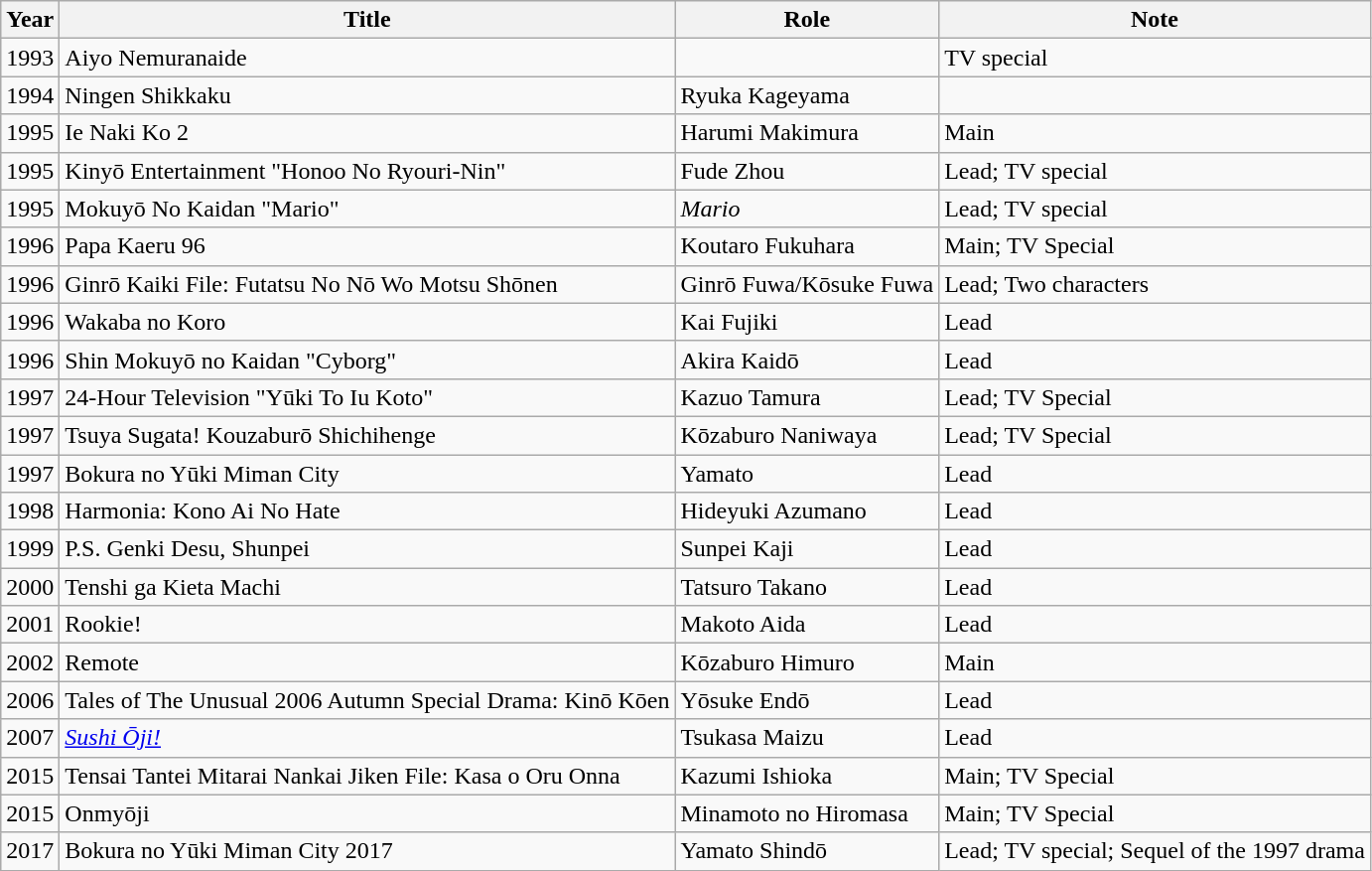<table class="wikitable">
<tr>
<th>Year</th>
<th>Title</th>
<th>Role</th>
<th>Note</th>
</tr>
<tr>
<td>1993</td>
<td>Aiyo Nemuranaide</td>
<td></td>
<td>TV special</td>
</tr>
<tr>
<td>1994</td>
<td>Ningen Shikkaku</td>
<td>Ryuka Kageyama</td>
<td></td>
</tr>
<tr>
<td>1995</td>
<td>Ie Naki Ko 2</td>
<td>Harumi Makimura</td>
<td>Main</td>
</tr>
<tr>
<td>1995</td>
<td>Kinyō Entertainment "Honoo No Ryouri-Nin"</td>
<td>Fude Zhou</td>
<td>Lead; TV special</td>
</tr>
<tr>
<td>1995</td>
<td>Mokuyō No Kaidan "Mario"</td>
<td><em>Mario</em></td>
<td>Lead; TV special</td>
</tr>
<tr>
<td>1996</td>
<td>Papa Kaeru 96</td>
<td>Koutaro Fukuhara</td>
<td>Main; TV Special</td>
</tr>
<tr>
<td>1996</td>
<td>Ginrō Kaiki File: Futatsu No Nō Wo Motsu Shōnen</td>
<td>Ginrō Fuwa/Kōsuke Fuwa</td>
<td>Lead; Two characters</td>
</tr>
<tr>
<td>1996</td>
<td>Wakaba no Koro</td>
<td>Kai Fujiki</td>
<td>Lead</td>
</tr>
<tr>
<td>1996</td>
<td>Shin Mokuyō no Kaidan "Cyborg"</td>
<td>Akira Kaidō</td>
<td>Lead</td>
</tr>
<tr>
<td>1997</td>
<td>24-Hour Television "Yūki To Iu Koto"</td>
<td>Kazuo Tamura</td>
<td>Lead; TV Special</td>
</tr>
<tr>
<td>1997</td>
<td>Tsuya Sugata! Kouzaburō Shichihenge</td>
<td>Kōzaburo Naniwaya</td>
<td>Lead; TV Special</td>
</tr>
<tr>
<td>1997</td>
<td>Bokura no Yūki Miman City</td>
<td>Yamato</td>
<td>Lead</td>
</tr>
<tr>
<td>1998</td>
<td>Harmonia: Kono Ai No Hate</td>
<td>Hideyuki Azumano</td>
<td>Lead</td>
</tr>
<tr>
<td>1999</td>
<td>P.S. Genki Desu, Shunpei</td>
<td>Sunpei Kaji</td>
<td>Lead</td>
</tr>
<tr>
<td>2000</td>
<td>Tenshi ga Kieta Machi</td>
<td>Tatsuro Takano</td>
<td>Lead</td>
</tr>
<tr>
<td>2001</td>
<td>Rookie!</td>
<td>Makoto Aida</td>
<td>Lead</td>
</tr>
<tr>
<td>2002</td>
<td>Remote</td>
<td>Kōzaburo Himuro</td>
<td>Main</td>
</tr>
<tr>
<td>2006</td>
<td>Tales of The Unusual 2006 Autumn Special Drama: Kinō Kōen</td>
<td>Yōsuke Endō</td>
<td>Lead</td>
</tr>
<tr>
<td>2007</td>
<td><em><a href='#'>Sushi Ōji!</a></em></td>
<td>Tsukasa Maizu</td>
<td>Lead</td>
</tr>
<tr>
<td>2015</td>
<td>Tensai Tantei Mitarai Nankai Jiken File: Kasa o Oru Onna</td>
<td>Kazumi Ishioka</td>
<td>Main; TV Special</td>
</tr>
<tr>
<td>2015</td>
<td>Onmyōji</td>
<td>Minamoto no Hiromasa</td>
<td>Main; TV Special</td>
</tr>
<tr>
<td>2017</td>
<td>Bokura no Yūki Miman City 2017</td>
<td>Yamato Shindō</td>
<td>Lead; TV special; Sequel of the 1997 drama</td>
</tr>
</table>
